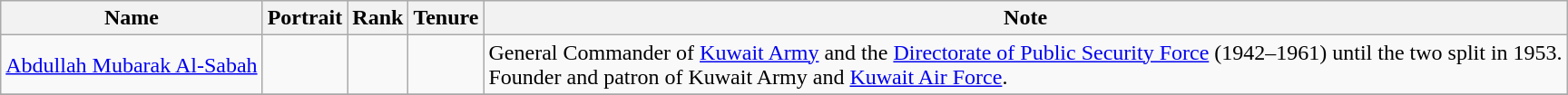<table class="wikitable">
<tr>
<th>Name</th>
<th>Portrait</th>
<th>Rank</th>
<th>Tenure</th>
<th>Note</th>
</tr>
<tr>
<td><a href='#'>Abdullah Mubarak Al-Sabah</a></td>
<td></td>
<td></td>
<td></td>
<td>General Commander of <a href='#'>Kuwait Army</a> and the <a href='#'>Directorate of Public Security Force</a> (1942–1961) until the two split in 1953.<br> Founder and patron of Kuwait Army and <a href='#'>Kuwait Air Force</a>.</td>
</tr>
<tr>
</tr>
</table>
